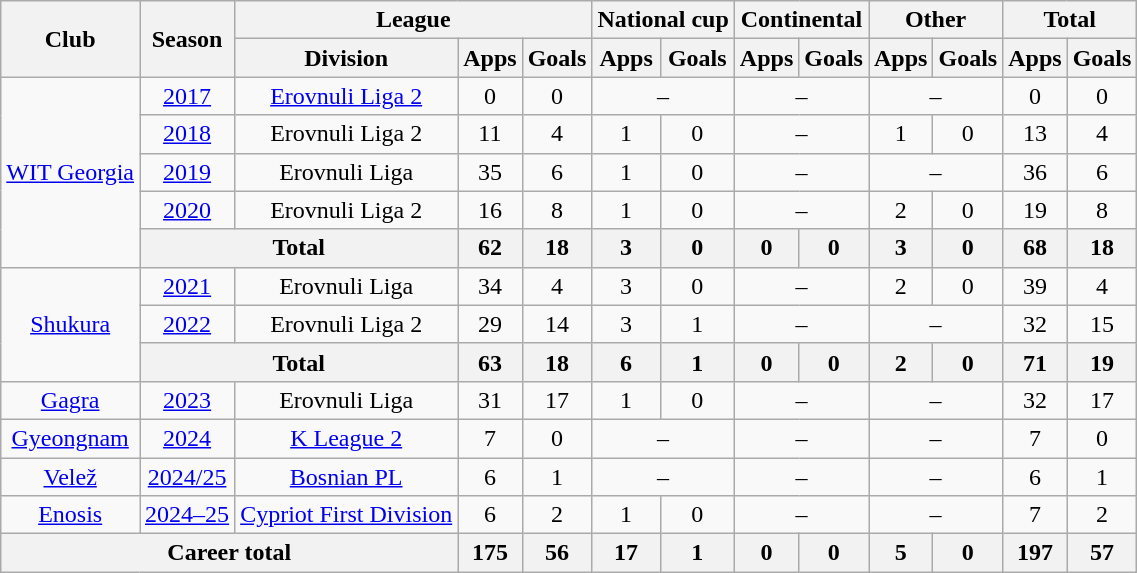<table class="wikitable" style="text-align:center">
<tr>
<th rowspan="2">Club</th>
<th rowspan="2">Season</th>
<th colspan="3">League</th>
<th colspan="2">National cup</th>
<th colspan="2">Continental</th>
<th colspan="2">Other</th>
<th colspan="2">Total</th>
</tr>
<tr>
<th>Division</th>
<th>Apps</th>
<th>Goals</th>
<th>Apps</th>
<th>Goals</th>
<th>Apps</th>
<th>Goals</th>
<th>Apps</th>
<th>Goals</th>
<th>Apps</th>
<th>Goals</th>
</tr>
<tr>
<td rowspan="5"><a href='#'>WIT Georgia</a></td>
<td><a href='#'>2017</a></td>
<td><a href='#'>Erovnuli Liga 2</a></td>
<td>0</td>
<td>0</td>
<td colspan="2">–</td>
<td colspan="2">–</td>
<td colspan="2">–</td>
<td>0</td>
<td>0</td>
</tr>
<tr>
<td><a href='#'>2018</a></td>
<td>Erovnuli Liga 2</td>
<td>11</td>
<td>4</td>
<td>1</td>
<td>0</td>
<td colspan="2">–</td>
<td>1</td>
<td>0</td>
<td>13</td>
<td>4</td>
</tr>
<tr>
<td><a href='#'>2019</a></td>
<td>Erovnuli Liga</td>
<td>35</td>
<td>6</td>
<td>1</td>
<td>0</td>
<td colspan="2">–</td>
<td colspan="2">–</td>
<td>36</td>
<td>6</td>
</tr>
<tr>
<td><a href='#'>2020</a></td>
<td>Erovnuli Liga 2</td>
<td>16</td>
<td>8</td>
<td>1</td>
<td>0</td>
<td colspan="2">–</td>
<td>2</td>
<td>0</td>
<td>19</td>
<td>8</td>
</tr>
<tr>
<th colspan="2">Total</th>
<th>62</th>
<th>18</th>
<th>3</th>
<th>0</th>
<th>0</th>
<th>0</th>
<th>3</th>
<th>0</th>
<th>68</th>
<th>18</th>
</tr>
<tr>
<td rowspan="3"><a href='#'>Shukura</a></td>
<td><a href='#'>2021</a></td>
<td>Erovnuli Liga</td>
<td>34</td>
<td>4</td>
<td>3</td>
<td>0</td>
<td colspan="2">–</td>
<td>2</td>
<td>0</td>
<td>39</td>
<td>4</td>
</tr>
<tr>
<td><a href='#'>2022</a></td>
<td>Erovnuli Liga 2</td>
<td>29</td>
<td>14</td>
<td>3</td>
<td>1</td>
<td colspan="2">–</td>
<td colspan="2">–</td>
<td>32</td>
<td>15</td>
</tr>
<tr>
<th colspan="2">Total</th>
<th>63</th>
<th>18</th>
<th>6</th>
<th>1</th>
<th>0</th>
<th>0</th>
<th>2</th>
<th>0</th>
<th>71</th>
<th>19</th>
</tr>
<tr>
<td><a href='#'>Gagra</a></td>
<td><a href='#'>2023</a></td>
<td>Erovnuli Liga</td>
<td>31</td>
<td>17</td>
<td>1</td>
<td>0</td>
<td colspan="2">–</td>
<td colspan="2">–</td>
<td>32</td>
<td>17</td>
</tr>
<tr>
<td><a href='#'>Gyeongnam</a></td>
<td><a href='#'>2024</a></td>
<td><a href='#'>K League 2</a></td>
<td>7</td>
<td>0</td>
<td colspan="2">–</td>
<td colspan="2">–</td>
<td colspan="2">–</td>
<td>7</td>
<td>0</td>
</tr>
<tr>
<td><a href='#'>Velež</a></td>
<td><a href='#'>2024/25</a></td>
<td><a href='#'>Bosnian PL</a></td>
<td>6</td>
<td>1</td>
<td colspan="2">–</td>
<td colspan="2">–</td>
<td colspan="2">–</td>
<td>6</td>
<td>1</td>
</tr>
<tr>
<td><a href='#'>Enosis</a></td>
<td><a href='#'>2024–25</a></td>
<td><a href='#'>Cypriot First Division</a></td>
<td>6</td>
<td>2</td>
<td>1</td>
<td>0</td>
<td colspan="2">–</td>
<td colspan="2">–</td>
<td>7</td>
<td>2</td>
</tr>
<tr>
<th colspan="3">Career total</th>
<th>175</th>
<th>56</th>
<th>17</th>
<th>1</th>
<th>0</th>
<th>0</th>
<th>5</th>
<th>0</th>
<th>197</th>
<th>57</th>
</tr>
</table>
